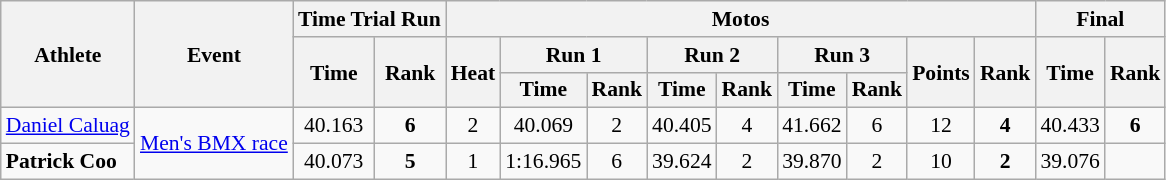<table class=wikitable style="font-size:90%; text-align:center;">
<tr>
<th rowspan=3>Athlete</th>
<th rowspan=3>Event</th>
<th colspan=2>Time Trial Run</th>
<th colspan=9>Motos</th>
<th colspan=2>Final</th>
</tr>
<tr>
<th rowspan=2>Time</th>
<th rowspan=2>Rank</th>
<th rowspan=2>Heat</th>
<th colspan=2>Run 1</th>
<th colspan=2>Run 2</th>
<th colspan=2>Run 3</th>
<th rowspan=2>Points</th>
<th rowspan=2>Rank</th>
<th rowspan=2>Time</th>
<th rowspan=2>Rank</th>
</tr>
<tr>
<th>Time</th>
<th>Rank</th>
<th>Time</th>
<th>Rank</th>
<th>Time</th>
<th>Rank</th>
</tr>
<tr>
<td align=left><a href='#'>Daniel Caluag</a></td>
<td rowspan=2><a href='#'>Men's BMX race</a></td>
<td>40.163</td>
<td><strong>6</strong></td>
<td>2</td>
<td>40.069</td>
<td>2</td>
<td>40.405</td>
<td>4</td>
<td>41.662</td>
<td>6</td>
<td>12</td>
<td><strong>4 </strong></td>
<td>40.433</td>
<td><strong>6</strong></td>
</tr>
<tr>
<td align=left><strong>Patrick Coo</strong></td>
<td>40.073</td>
<td><strong>5</strong></td>
<td>1</td>
<td>1:16.965</td>
<td>6</td>
<td>39.624</td>
<td>2</td>
<td>39.870</td>
<td>2</td>
<td>10</td>
<td><strong>2 </strong></td>
<td>39.076</td>
<td></td>
</tr>
</table>
